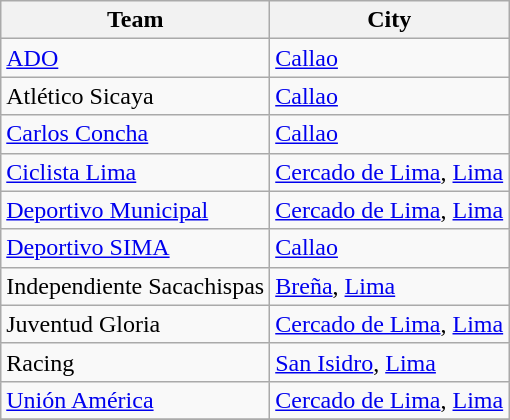<table class="wikitable sortable">
<tr>
<th>Team</th>
<th>City</th>
</tr>
<tr>
<td><a href='#'>ADO</a></td>
<td><a href='#'>Callao</a></td>
</tr>
<tr>
<td>Atlético Sicaya</td>
<td><a href='#'>Callao</a></td>
</tr>
<tr>
<td><a href='#'>Carlos Concha</a></td>
<td><a href='#'>Callao</a></td>
</tr>
<tr>
<td><a href='#'>Ciclista Lima</a></td>
<td><a href='#'>Cercado de Lima</a>, <a href='#'>Lima</a></td>
</tr>
<tr>
<td><a href='#'>Deportivo Municipal</a></td>
<td><a href='#'>Cercado de Lima</a>, <a href='#'>Lima</a></td>
</tr>
<tr>
<td><a href='#'>Deportivo SIMA</a></td>
<td><a href='#'>Callao</a></td>
</tr>
<tr>
<td>Independiente Sacachispas</td>
<td><a href='#'>Breña</a>, <a href='#'>Lima</a></td>
</tr>
<tr>
<td>Juventud Gloria</td>
<td><a href='#'>Cercado de Lima</a>, <a href='#'>Lima</a></td>
</tr>
<tr>
<td>Racing</td>
<td><a href='#'>San Isidro</a>, <a href='#'>Lima</a></td>
</tr>
<tr>
<td><a href='#'>Unión América</a></td>
<td><a href='#'>Cercado de Lima</a>, <a href='#'>Lima</a></td>
</tr>
<tr>
</tr>
</table>
